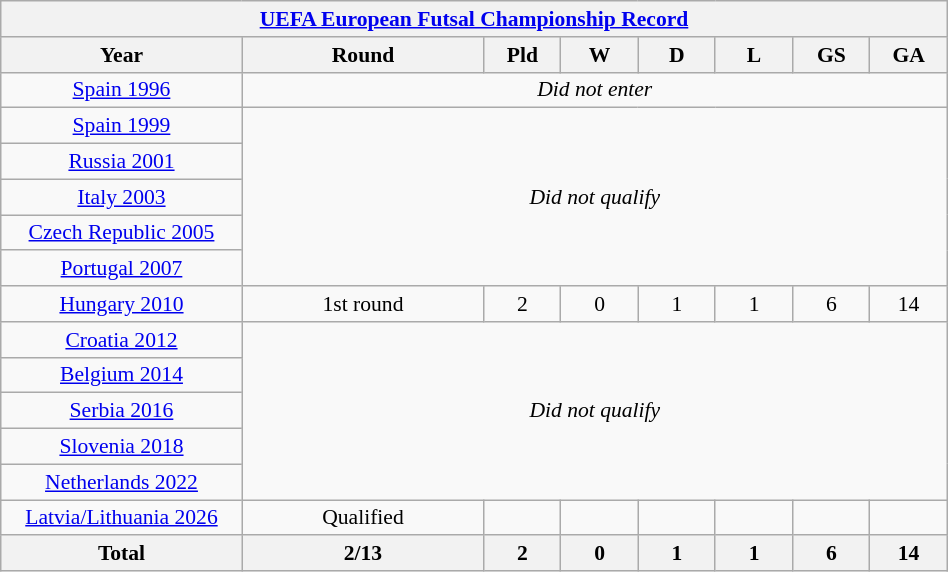<table class="wikitable" width=50% style="text-align: center;font-size:90%;">
<tr>
<th colspan=9><a href='#'>UEFA European Futsal Championship Record</a></th>
</tr>
<tr>
<th width=25%>Year</th>
<th width=25%>Round</th>
<th width=8%>Pld</th>
<th width=8%>W</th>
<th width=8%>D</th>
<th width=8%>L</th>
<th width=8%>GS</th>
<th width=8%>GA</th>
</tr>
<tr>
<td><a href='#'>Spain 1996</a></td>
<td colspan="7"><em>Did not enter</em></td>
</tr>
<tr>
<td><a href='#'>Spain 1999</a></td>
<td colspan="7" rowspan="5"><em>Did not qualify</em></td>
</tr>
<tr>
<td><a href='#'>Russia 2001</a></td>
</tr>
<tr>
<td><a href='#'>Italy 2003</a></td>
</tr>
<tr>
<td><a href='#'>Czech Republic 2005</a></td>
</tr>
<tr>
<td><a href='#'>Portugal 2007</a></td>
</tr>
<tr>
<td><a href='#'>Hungary 2010</a></td>
<td>1st round</td>
<td>2</td>
<td>0</td>
<td>1</td>
<td>1</td>
<td>6</td>
<td>14</td>
</tr>
<tr>
<td><a href='#'>Croatia 2012</a></td>
<td colspan="7" rowspan="5"><em>Did not qualify</em></td>
</tr>
<tr>
<td><a href='#'>Belgium 2014</a></td>
</tr>
<tr>
<td><a href='#'>Serbia 2016</a></td>
</tr>
<tr>
<td><a href='#'>Slovenia 2018</a></td>
</tr>
<tr>
<td><a href='#'>Netherlands 2022</a></td>
</tr>
<tr>
<td><a href='#'>Latvia/Lithuania 2026</a></td>
<td>Qualified</td>
<td></td>
<td></td>
<td></td>
<td></td>
<td></td>
<td></td>
</tr>
<tr>
<th><strong>Total</strong></th>
<th>2/13</th>
<th>2</th>
<th>0</th>
<th>1</th>
<th>1</th>
<th>6</th>
<th>14</th>
</tr>
</table>
